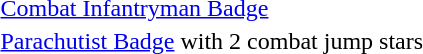<table>
<tr>
<td></td>
<td><a href='#'>Combat Infantryman Badge</a></td>
</tr>
<tr>
<td></td>
<td><a href='#'>Parachutist Badge</a> with 2 combat jump stars</td>
</tr>
</table>
